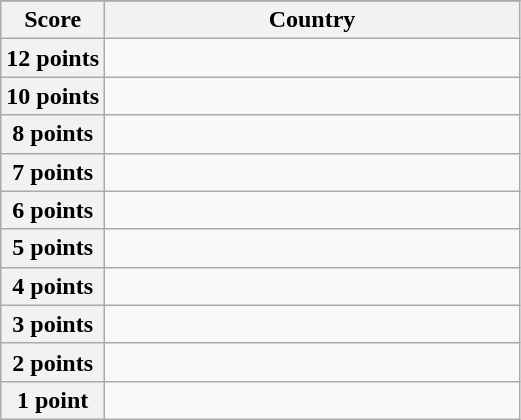<table class="wikitable">
<tr>
</tr>
<tr>
<th scope="col" width="20%">Score</th>
<th scope="col">Country</th>
</tr>
<tr>
<th scope="row">12 points</th>
<td></td>
</tr>
<tr>
<th scope="row">10 points</th>
<td></td>
</tr>
<tr>
<th scope="row">8 points</th>
<td></td>
</tr>
<tr>
<th scope="row">7 points</th>
<td></td>
</tr>
<tr>
<th scope="row">6 points</th>
<td></td>
</tr>
<tr>
<th scope="row">5 points</th>
<td></td>
</tr>
<tr>
<th scope="row">4 points</th>
<td></td>
</tr>
<tr>
<th scope="row">3 points</th>
<td></td>
</tr>
<tr>
<th scope="row">2 points</th>
<td></td>
</tr>
<tr>
<th scope="row">1 point</th>
<td></td>
</tr>
</table>
